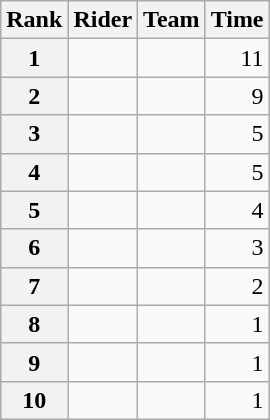<table class="wikitable" margin-bottom:0;">
<tr>
<th scope="col">Rank</th>
<th scope="col">Rider</th>
<th scope="col">Team</th>
<th scope="col">Time</th>
</tr>
<tr>
<th scope="row">1</th>
<td> </td>
<td></td>
<td align="right">11</td>
</tr>
<tr>
<th scope="row">2</th>
<td></td>
<td></td>
<td align="right">9</td>
</tr>
<tr>
<th scope="row">3</th>
<td></td>
<td></td>
<td align="right">5</td>
</tr>
<tr>
<th scope="row">4</th>
<td></td>
<td></td>
<td align="right">5</td>
</tr>
<tr>
<th scope="row">5</th>
<td></td>
<td></td>
<td align="right">4</td>
</tr>
<tr>
<th scope="row">6</th>
<td></td>
<td></td>
<td align="right">3</td>
</tr>
<tr>
<th scope="row">7</th>
<td> </td>
<td></td>
<td align="right">2</td>
</tr>
<tr>
<th scope="row">8</th>
<td></td>
<td></td>
<td align="right">1</td>
</tr>
<tr>
<th scope="row">9</th>
<td></td>
<td></td>
<td align="right">1</td>
</tr>
<tr>
<th scope="row">10</th>
<td></td>
<td></td>
<td align="right">1</td>
</tr>
</table>
